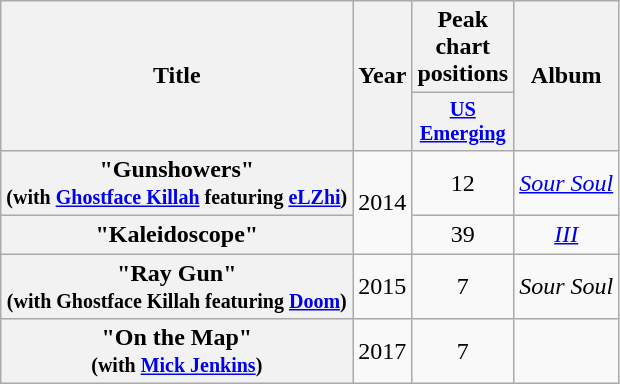<table class="wikitable plainrowheaders" style="text-align:center;">
<tr>
<th rowspan="2" scope="col">Title</th>
<th rowspan="2" scope="col">Year</th>
<th>Peak chart positions</th>
<th rowspan="2" scope="col">Album</th>
</tr>
<tr>
<th scope="col" style="width:3em;font-size:85%;"><a href='#'>US<br>Emerging</a><br></th>
</tr>
<tr>
<th scope="row">"Gunshowers"<br><small>(with <a href='#'>Ghostface Killah</a> featuring <a href='#'>eLZhi</a>)</small></th>
<td rowspan="2">2014</td>
<td>12</td>
<td><em><a href='#'>Sour Soul</a></em></td>
</tr>
<tr>
<th scope="row">"Kaleidoscope"</th>
<td>39</td>
<td><em><a href='#'>III</a></em></td>
</tr>
<tr>
<th scope="row">"Ray Gun"<br><small>(with Ghostface Killah featuring <a href='#'>Doom</a>)</small></th>
<td>2015</td>
<td>7</td>
<td><em>Sour Soul</em></td>
</tr>
<tr>
<th scope="row">"On the Map"<br><small>(with <a href='#'>Mick Jenkins</a>)</small></th>
<td>2017</td>
<td>7</td>
<td></td>
</tr>
</table>
